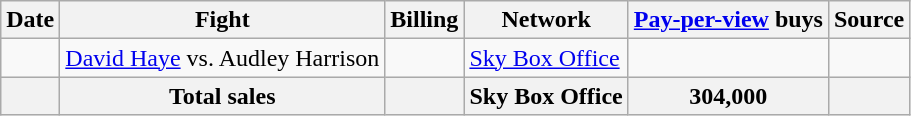<table class="wikitable sortable">
<tr>
<th>Date</th>
<th>Fight</th>
<th>Billing</th>
<th>Network</th>
<th><a href='#'>Pay-per-view</a> buys</th>
<th>Source</th>
</tr>
<tr>
<td></td>
<td><a href='#'>David Haye</a> vs. Audley Harrison</td>
<td></td>
<td><a href='#'>Sky Box Office</a></td>
<td></td>
<td></td>
</tr>
<tr>
<th></th>
<th>Total sales</th>
<th></th>
<th>Sky Box Office</th>
<th>304,000</th>
<th></th>
</tr>
</table>
